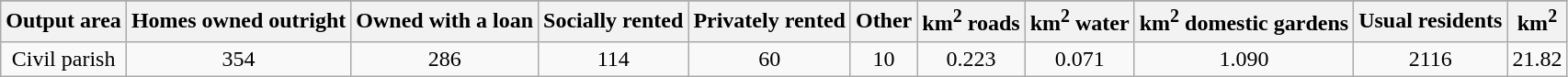<table class="wikitable">
<tr>
</tr>
<tr>
<th>Output area</th>
<th>Homes owned outright</th>
<th>Owned with a loan</th>
<th>Socially rented</th>
<th>Privately rented</th>
<th>Other</th>
<th>km<sup>2</sup> roads</th>
<th>km<sup>2</sup> water</th>
<th>km<sup>2</sup> domestic gardens</th>
<th>Usual residents</th>
<th>km<sup>2</sup></th>
</tr>
<tr align=center>
<td>Civil parish</td>
<td>354</td>
<td>286</td>
<td>114</td>
<td>60</td>
<td>10</td>
<td>0.223</td>
<td>0.071</td>
<td>1.090</td>
<td>2116</td>
<td>21.82</td>
</tr>
</table>
